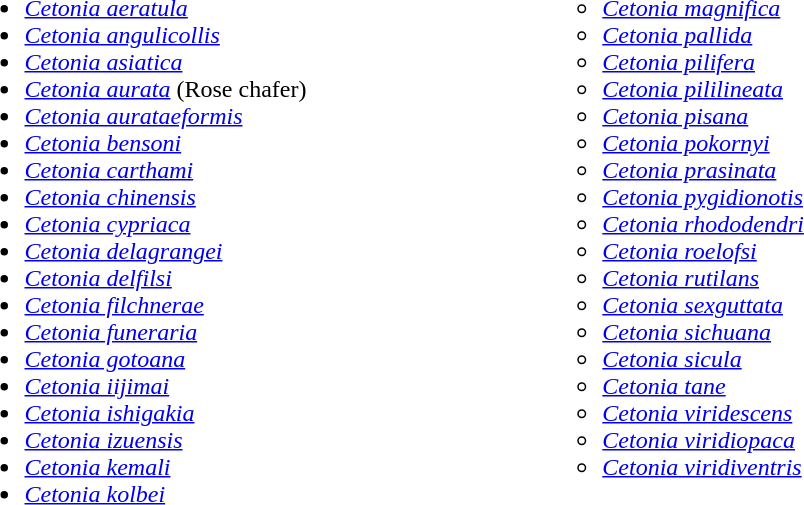<table>
<tr ---->
<td width="34%" valign="top"><br><ul><li><em><a href='#'>Cetonia aeratula</a></em></li><li><em><a href='#'>Cetonia angulicollis</a></em></li><li><em><a href='#'>Cetonia asiatica</a></em></li><li><em><a href='#'>Cetonia aurata</a></em> (Rose chafer)</li><li><em><a href='#'>Cetonia aurataeformis</a></em></li><li><em><a href='#'>Cetonia bensoni</a></em></li><li><em><a href='#'>Cetonia carthami</a></em></li><li><em><a href='#'>Cetonia chinensis</a></em></li><li><em><a href='#'>Cetonia cypriaca</a></em></li><li><em><a href='#'>Cetonia delagrangei</a></em></li><li><em><a href='#'>Cetonia delfilsi</a></em></li><li><em><a href='#'>Cetonia filchnerae</a></em></li><li><em><a href='#'>Cetonia funeraria</a></em></li><li><em><a href='#'>Cetonia gotoana</a></em></li><li><em><a href='#'>Cetonia iijimai</a></em></li><li><em><a href='#'>Cetonia ishigakia</a></em></li><li><em><a href='#'>Cetonia izuensis</a></em></li><li><em><a href='#'>Cetonia kemali</a></em></li><li><em><a href='#'>Cetonia kolbei</a></em></li></ul></td>
<td width="33%" valign="top"><br><ol><ul><li><em><a href='#'>Cetonia magnifica</a></em></li><li><em><a href='#'>Cetonia pallida</a></em></li><li><em><a href='#'>Cetonia pilifera</a></em></li><li><em><a href='#'>Cetonia pililineata</a></em></li><li><em><a href='#'>Cetonia pisana</a></em></li><li><em><a href='#'>Cetonia pokornyi</a></em></li><li><em><a href='#'>Cetonia prasinata</a></em></li><li><em><a href='#'>Cetonia pygidionotis</a></em></li><li><em><a href='#'>Cetonia rhododendri</a></em></li><li><em><a href='#'>Cetonia roelofsi</a></em></li><li><em><a href='#'>Cetonia rutilans</a></em></li><li><em><a href='#'>Cetonia sexguttata</a></em></li><li><em><a href='#'>Cetonia sichuana</a></em></li><li><em><a href='#'>Cetonia sicula</a></em></li><li><em><a href='#'>Cetonia tane</a></em></li><li><em><a href='#'>Cetonia viridescens</a></em></li><li><em><a href='#'>Cetonia viridiopaca</a></em></li><li><em><a href='#'>Cetonia viridiventris</a></em></li></ul></ol></td>
</tr>
</table>
